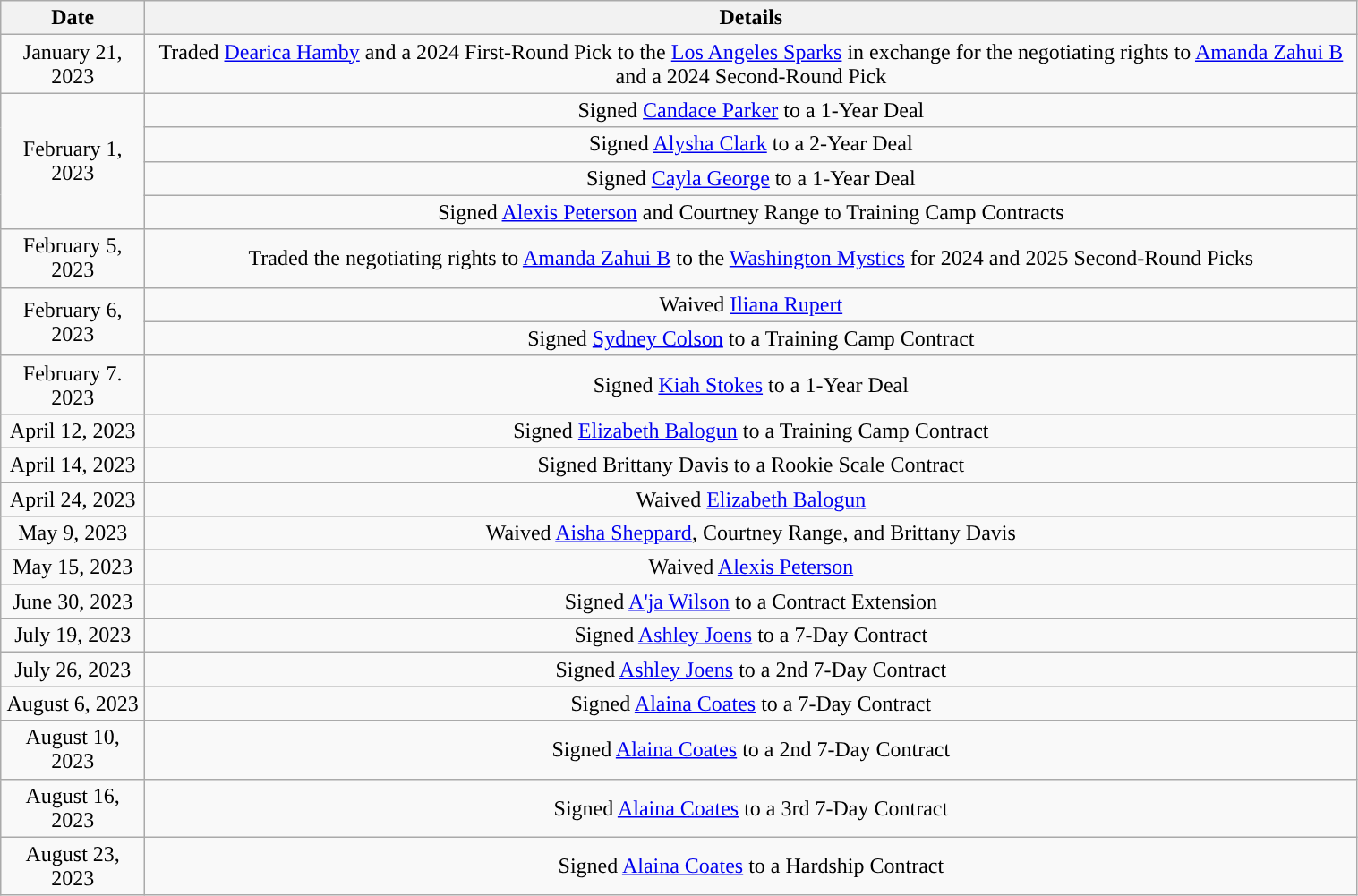<table class="wikitable" style="width:80%; text-align: center;">
<tr>
<th>Date</th>
<th>Details</th>
</tr>
<tr>
<td>January 21, 2023</td>
<td>Traded <a href='#'>Dearica Hamby</a> and a 2024 First-Round Pick to the <a href='#'>Los Angeles Sparks</a> in exchange for the negotiating rights to <a href='#'>Amanda Zahui B</a> and a 2024 Second-Round Pick</td>
</tr>
<tr>
<td rowspan=4>February 1, 2023</td>
<td>Signed <a href='#'>Candace Parker</a> to a 1-Year Deal</td>
</tr>
<tr>
<td>Signed <a href='#'>Alysha Clark</a> to a 2-Year Deal</td>
</tr>
<tr>
<td>Signed <a href='#'>Cayla George</a> to a 1-Year Deal</td>
</tr>
<tr>
<td>Signed <a href='#'>Alexis Peterson</a> and Courtney Range to Training Camp Contracts</td>
</tr>
<tr>
<td>February 5, 2023</td>
<td>Traded the negotiating rights to <a href='#'>Amanda Zahui B</a> to the <a href='#'>Washington Mystics</a> for 2024 and 2025 Second-Round Picks</td>
</tr>
<tr>
<td rowspan=2>February 6, 2023</td>
<td>Waived <a href='#'>Iliana Rupert</a></td>
</tr>
<tr>
<td>Signed <a href='#'>Sydney Colson</a> to a Training Camp Contract</td>
</tr>
<tr>
<td>February 7. 2023</td>
<td>Signed <a href='#'>Kiah Stokes</a> to a 1-Year Deal</td>
</tr>
<tr>
<td>April 12, 2023</td>
<td>Signed <a href='#'>Elizabeth Balogun</a> to a Training Camp Contract</td>
</tr>
<tr>
<td>April 14, 2023</td>
<td>Signed Brittany Davis to a Rookie Scale Contract</td>
</tr>
<tr>
<td>April 24, 2023</td>
<td>Waived <a href='#'>Elizabeth Balogun</a></td>
</tr>
<tr>
<td>May 9, 2023</td>
<td>Waived <a href='#'>Aisha Sheppard</a>, Courtney Range, and Brittany Davis</td>
</tr>
<tr>
<td>May 15, 2023</td>
<td>Waived <a href='#'>Alexis Peterson</a></td>
</tr>
<tr>
<td>June 30, 2023</td>
<td>Signed <a href='#'>A'ja Wilson</a> to a Contract Extension</td>
</tr>
<tr>
<td>July 19, 2023</td>
<td>Signed <a href='#'>Ashley Joens</a> to a 7-Day Contract</td>
</tr>
<tr>
<td>July 26, 2023</td>
<td>Signed <a href='#'>Ashley Joens</a> to a 2nd 7-Day Contract</td>
</tr>
<tr>
<td>August 6, 2023</td>
<td>Signed <a href='#'>Alaina Coates</a> to a 7-Day Contract</td>
</tr>
<tr>
<td>August 10, 2023</td>
<td>Signed <a href='#'>Alaina Coates</a> to a 2nd 7-Day Contract</td>
</tr>
<tr>
<td>August 16, 2023</td>
<td>Signed <a href='#'>Alaina Coates</a> to a 3rd 7-Day Contract</td>
</tr>
<tr>
<td>August 23, 2023</td>
<td>Signed <a href='#'>Alaina Coates</a> to a Hardship Contract</td>
</tr>
</table>
